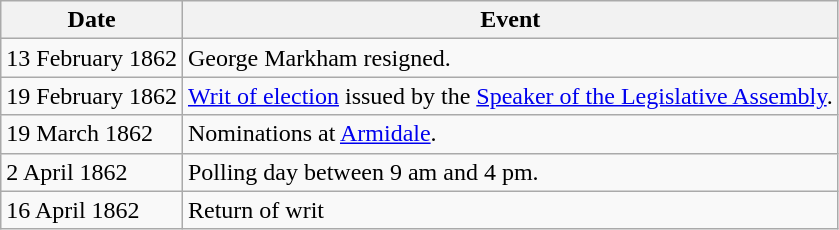<table class="wikitable">
<tr>
<th>Date</th>
<th>Event</th>
</tr>
<tr>
<td>13 February 1862</td>
<td>George Markham resigned.</td>
</tr>
<tr>
<td>19 February 1862</td>
<td><a href='#'>Writ of election</a> issued by the <a href='#'>Speaker of the Legislative Assembly</a>.</td>
</tr>
<tr>
<td>19 March 1862</td>
<td>Nominations at <a href='#'>Armidale</a>.</td>
</tr>
<tr>
<td>2 April 1862</td>
<td>Polling day between 9 am and 4 pm.</td>
</tr>
<tr>
<td>16 April 1862</td>
<td>Return of writ</td>
</tr>
</table>
